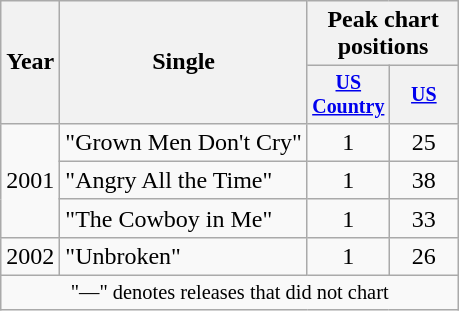<table class="wikitable" style="text-align:center;">
<tr>
<th rowspan="2">Year</th>
<th rowspan="2">Single</th>
<th colspan="2">Peak chart positions</th>
</tr>
<tr style="font-size:smaller;">
<th width="40"><a href='#'>US Country</a><br></th>
<th width="40"><a href='#'>US</a><br></th>
</tr>
<tr>
<td rowspan="3">2001</td>
<td align="left">"Grown Men Don't Cry"</td>
<td>1</td>
<td>25</td>
</tr>
<tr>
<td align="left">"Angry All the Time"</td>
<td>1</td>
<td>38</td>
</tr>
<tr>
<td align="left">"The Cowboy in Me"</td>
<td>1</td>
<td>33</td>
</tr>
<tr>
<td>2002</td>
<td align="left">"Unbroken"</td>
<td>1</td>
<td>26</td>
</tr>
<tr>
<td colspan="10" style="font-size:85%">"—" denotes releases that did not chart</td>
</tr>
</table>
